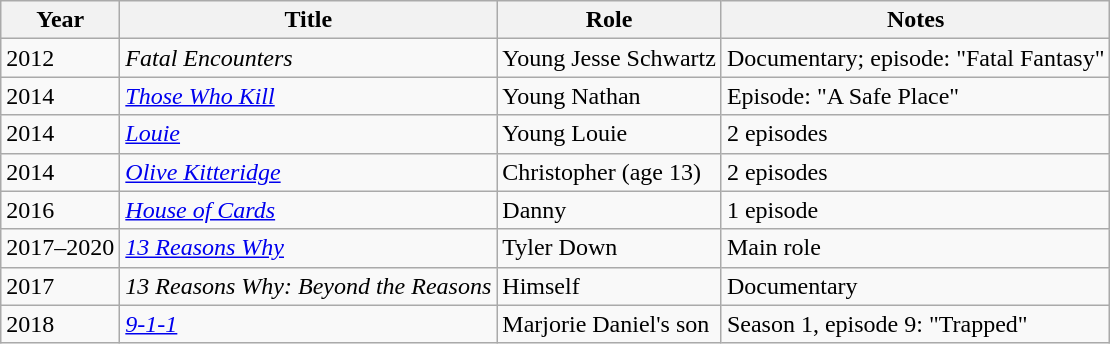<table class="wikitable sortable">
<tr>
<th>Year</th>
<th>Title</th>
<th>Role</th>
<th class="unsortable">Notes</th>
</tr>
<tr>
<td>2012</td>
<td><em>Fatal Encounters</em></td>
<td>Young Jesse Schwartz</td>
<td>Documentary; episode: "Fatal Fantasy"</td>
</tr>
<tr>
<td>2014</td>
<td><em><a href='#'>Those Who Kill</a></em></td>
<td>Young Nathan</td>
<td>Episode: "A Safe Place"</td>
</tr>
<tr>
<td>2014</td>
<td><em><a href='#'>Louie</a></em></td>
<td>Young Louie</td>
<td>2 episodes</td>
</tr>
<tr>
<td>2014</td>
<td><em><a href='#'>Olive Kitteridge</a></em></td>
<td>Christopher (age 13)</td>
<td>2 episodes</td>
</tr>
<tr>
<td>2016</td>
<td><em><a href='#'>House of Cards</a></em></td>
<td>Danny</td>
<td>1 episode</td>
</tr>
<tr>
<td>2017–2020</td>
<td data-sort-value="Thirteen Reasons Why"><em><a href='#'>13 Reasons Why</a></em></td>
<td>Tyler Down</td>
<td>Main role</td>
</tr>
<tr>
<td>2017</td>
<td data-sort-value="Thirteen Reasons Why: Beyond the Reasons"><em>13 Reasons Why: Beyond the Reasons</em></td>
<td>Himself</td>
<td>Documentary</td>
</tr>
<tr>
<td>2018</td>
<td data-sort-value="Nine one one"><em><a href='#'>9-1-1</a></em></td>
<td>Marjorie Daniel's son</td>
<td>Season 1, episode 9: "Trapped"</td>
</tr>
</table>
